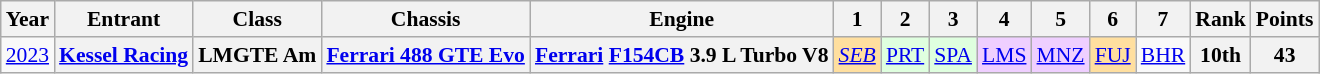<table class="wikitable" style="text-align:center; font-size:90%">
<tr>
<th>Year</th>
<th>Entrant</th>
<th>Class</th>
<th>Chassis</th>
<th>Engine</th>
<th>1</th>
<th>2</th>
<th>3</th>
<th>4</th>
<th>5</th>
<th>6</th>
<th>7</th>
<th>Rank</th>
<th>Points</th>
</tr>
<tr>
<td><a href='#'>2023</a></td>
<th><a href='#'>Kessel Racing</a></th>
<th>LMGTE Am</th>
<th><a href='#'>Ferrari 488 GTE Evo</a></th>
<th><a href='#'>Ferrari</a> <a href='#'>F154CB</a> 3.9 L Turbo V8</th>
<td style="background:#FFDF9F;"><em><a href='#'>SEB</a></em><br></td>
<td style="background:#DFFFDF;"><a href='#'>PRT</a><br></td>
<td style="background:#DFFFDF;"><a href='#'>SPA</a><br></td>
<td style="background:#EFCFFF;"><a href='#'>LMS</a><br></td>
<td style="background:#EFCFFF;"><a href='#'>MNZ</a><br></td>
<td style="background:#FFDF9F;"><a href='#'>FUJ</a><br></td>
<td style="background:#;"><a href='#'>BHR</a><br></td>
<th>10th</th>
<th>43</th>
</tr>
</table>
